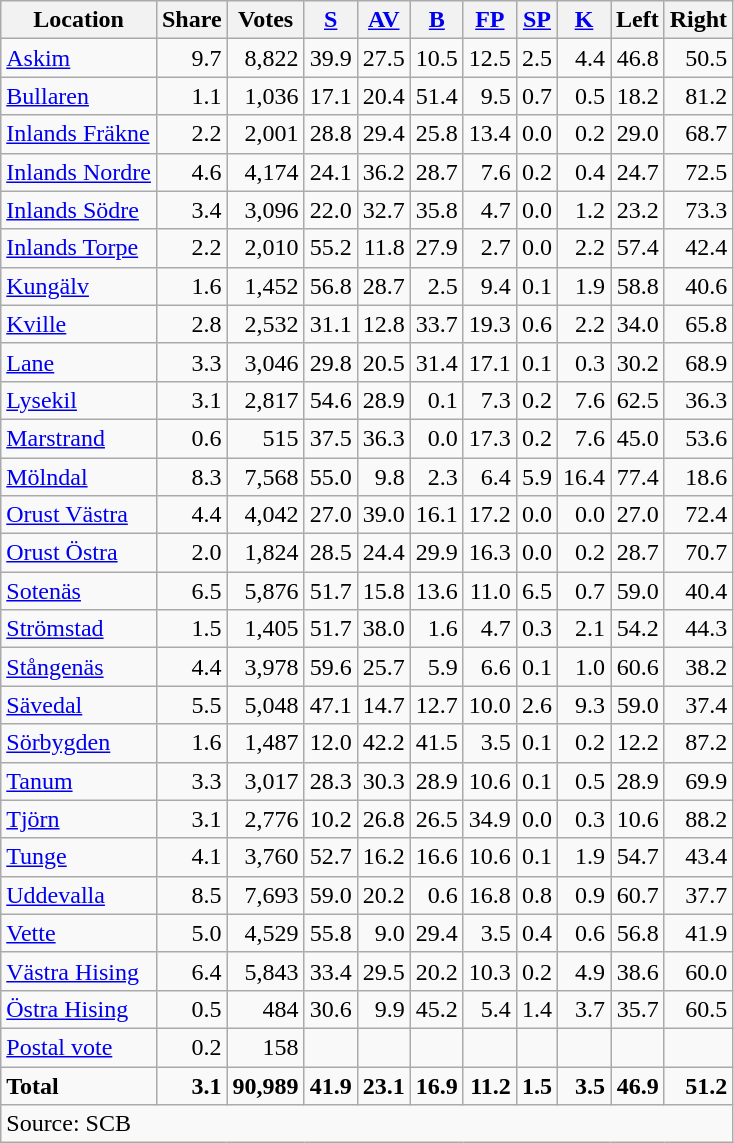<table class="wikitable sortable" style=text-align:right>
<tr>
<th>Location</th>
<th>Share</th>
<th>Votes</th>
<th><a href='#'>S</a></th>
<th><a href='#'>AV</a></th>
<th><a href='#'>B</a></th>
<th><a href='#'>FP</a></th>
<th><a href='#'>SP</a></th>
<th><a href='#'>K</a></th>
<th>Left</th>
<th>Right</th>
</tr>
<tr>
<td align=left><a href='#'>Askim</a></td>
<td>9.7</td>
<td>8,822</td>
<td>39.9</td>
<td>27.5</td>
<td>10.5</td>
<td>12.5</td>
<td>2.5</td>
<td>4.4</td>
<td>46.8</td>
<td>50.5</td>
</tr>
<tr>
<td align=left><a href='#'>Bullaren</a></td>
<td>1.1</td>
<td>1,036</td>
<td>17.1</td>
<td>20.4</td>
<td>51.4</td>
<td>9.5</td>
<td>0.7</td>
<td>0.5</td>
<td>18.2</td>
<td>81.2</td>
</tr>
<tr>
<td align=left><a href='#'>Inlands Fräkne</a></td>
<td>2.2</td>
<td>2,001</td>
<td>28.8</td>
<td>29.4</td>
<td>25.8</td>
<td>13.4</td>
<td>0.0</td>
<td>0.2</td>
<td>29.0</td>
<td>68.7</td>
</tr>
<tr>
<td align=left><a href='#'>Inlands Nordre</a></td>
<td>4.6</td>
<td>4,174</td>
<td>24.1</td>
<td>36.2</td>
<td>28.7</td>
<td>7.6</td>
<td>0.2</td>
<td>0.4</td>
<td>24.7</td>
<td>72.5</td>
</tr>
<tr>
<td align=left><a href='#'>Inlands Södre</a></td>
<td>3.4</td>
<td>3,096</td>
<td>22.0</td>
<td>32.7</td>
<td>35.8</td>
<td>4.7</td>
<td>0.0</td>
<td>1.2</td>
<td>23.2</td>
<td>73.3</td>
</tr>
<tr>
<td align=left><a href='#'>Inlands Torpe</a></td>
<td>2.2</td>
<td>2,010</td>
<td>55.2</td>
<td>11.8</td>
<td>27.9</td>
<td>2.7</td>
<td>0.0</td>
<td>2.2</td>
<td>57.4</td>
<td>42.4</td>
</tr>
<tr>
<td align=left><a href='#'>Kungälv</a></td>
<td>1.6</td>
<td>1,452</td>
<td>56.8</td>
<td>28.7</td>
<td>2.5</td>
<td>9.4</td>
<td>0.1</td>
<td>1.9</td>
<td>58.8</td>
<td>40.6</td>
</tr>
<tr>
<td align=left><a href='#'>Kville</a></td>
<td>2.8</td>
<td>2,532</td>
<td>31.1</td>
<td>12.8</td>
<td>33.7</td>
<td>19.3</td>
<td>0.6</td>
<td>2.2</td>
<td>34.0</td>
<td>65.8</td>
</tr>
<tr>
<td align=left><a href='#'>Lane</a></td>
<td>3.3</td>
<td>3,046</td>
<td>29.8</td>
<td>20.5</td>
<td>31.4</td>
<td>17.1</td>
<td>0.1</td>
<td>0.3</td>
<td>30.2</td>
<td>68.9</td>
</tr>
<tr>
<td align=left><a href='#'>Lysekil</a></td>
<td>3.1</td>
<td>2,817</td>
<td>54.6</td>
<td>28.9</td>
<td>0.1</td>
<td>7.3</td>
<td>0.2</td>
<td>7.6</td>
<td>62.5</td>
<td>36.3</td>
</tr>
<tr>
<td align=left><a href='#'>Marstrand</a></td>
<td>0.6</td>
<td>515</td>
<td>37.5</td>
<td>36.3</td>
<td>0.0</td>
<td>17.3</td>
<td>0.2</td>
<td>7.6</td>
<td>45.0</td>
<td>53.6</td>
</tr>
<tr>
<td align=left><a href='#'>Mölndal</a></td>
<td>8.3</td>
<td>7,568</td>
<td>55.0</td>
<td>9.8</td>
<td>2.3</td>
<td>6.4</td>
<td>5.9</td>
<td>16.4</td>
<td>77.4</td>
<td>18.6</td>
</tr>
<tr>
<td align=left><a href='#'>Orust Västra</a></td>
<td>4.4</td>
<td>4,042</td>
<td>27.0</td>
<td>39.0</td>
<td>16.1</td>
<td>17.2</td>
<td>0.0</td>
<td>0.0</td>
<td>27.0</td>
<td>72.4</td>
</tr>
<tr>
<td align=left><a href='#'>Orust Östra</a></td>
<td>2.0</td>
<td>1,824</td>
<td>28.5</td>
<td>24.4</td>
<td>29.9</td>
<td>16.3</td>
<td>0.0</td>
<td>0.2</td>
<td>28.7</td>
<td>70.7</td>
</tr>
<tr>
<td align=left><a href='#'>Sotenäs</a></td>
<td>6.5</td>
<td>5,876</td>
<td>51.7</td>
<td>15.8</td>
<td>13.6</td>
<td>11.0</td>
<td>6.5</td>
<td>0.7</td>
<td>59.0</td>
<td>40.4</td>
</tr>
<tr>
<td align=left><a href='#'>Strömstad</a></td>
<td>1.5</td>
<td>1,405</td>
<td>51.7</td>
<td>38.0</td>
<td>1.6</td>
<td>4.7</td>
<td>0.3</td>
<td>2.1</td>
<td>54.2</td>
<td>44.3</td>
</tr>
<tr>
<td align=left><a href='#'>Stångenäs</a></td>
<td>4.4</td>
<td>3,978</td>
<td>59.6</td>
<td>25.7</td>
<td>5.9</td>
<td>6.6</td>
<td>0.1</td>
<td>1.0</td>
<td>60.6</td>
<td>38.2</td>
</tr>
<tr>
<td align=left><a href='#'>Sävedal</a></td>
<td>5.5</td>
<td>5,048</td>
<td>47.1</td>
<td>14.7</td>
<td>12.7</td>
<td>10.0</td>
<td>2.6</td>
<td>9.3</td>
<td>59.0</td>
<td>37.4</td>
</tr>
<tr>
<td align=left><a href='#'>Sörbygden</a></td>
<td>1.6</td>
<td>1,487</td>
<td>12.0</td>
<td>42.2</td>
<td>41.5</td>
<td>3.5</td>
<td>0.1</td>
<td>0.2</td>
<td>12.2</td>
<td>87.2</td>
</tr>
<tr>
<td align=left><a href='#'>Tanum</a></td>
<td>3.3</td>
<td>3,017</td>
<td>28.3</td>
<td>30.3</td>
<td>28.9</td>
<td>10.6</td>
<td>0.1</td>
<td>0.5</td>
<td>28.9</td>
<td>69.9</td>
</tr>
<tr>
<td align=left><a href='#'>Tjörn</a></td>
<td>3.1</td>
<td>2,776</td>
<td>10.2</td>
<td>26.8</td>
<td>26.5</td>
<td>34.9</td>
<td>0.0</td>
<td>0.3</td>
<td>10.6</td>
<td>88.2</td>
</tr>
<tr>
<td align=left><a href='#'>Tunge</a></td>
<td>4.1</td>
<td>3,760</td>
<td>52.7</td>
<td>16.2</td>
<td>16.6</td>
<td>10.6</td>
<td>0.1</td>
<td>1.9</td>
<td>54.7</td>
<td>43.4</td>
</tr>
<tr>
<td align=left><a href='#'>Uddevalla</a></td>
<td>8.5</td>
<td>7,693</td>
<td>59.0</td>
<td>20.2</td>
<td>0.6</td>
<td>16.8</td>
<td>0.8</td>
<td>0.9</td>
<td>60.7</td>
<td>37.7</td>
</tr>
<tr>
<td align=left><a href='#'>Vette</a></td>
<td>5.0</td>
<td>4,529</td>
<td>55.8</td>
<td>9.0</td>
<td>29.4</td>
<td>3.5</td>
<td>0.4</td>
<td>0.6</td>
<td>56.8</td>
<td>41.9</td>
</tr>
<tr>
<td align=left><a href='#'>Västra Hising</a></td>
<td>6.4</td>
<td>5,843</td>
<td>33.4</td>
<td>29.5</td>
<td>20.2</td>
<td>10.3</td>
<td>0.2</td>
<td>4.9</td>
<td>38.6</td>
<td>60.0</td>
</tr>
<tr>
<td align=left><a href='#'>Östra Hising</a></td>
<td>0.5</td>
<td>484</td>
<td>30.6</td>
<td>9.9</td>
<td>45.2</td>
<td>5.4</td>
<td>1.4</td>
<td>3.7</td>
<td>35.7</td>
<td>60.5</td>
</tr>
<tr>
<td align=left><a href='#'>Postal vote</a></td>
<td>0.2</td>
<td>158</td>
<td></td>
<td></td>
<td></td>
<td></td>
<td></td>
<td></td>
<td></td>
<td></td>
</tr>
<tr>
<td align=left><strong>Total</strong></td>
<td><strong>3.1</strong></td>
<td><strong>90,989</strong></td>
<td><strong>41.9</strong></td>
<td><strong>23.1</strong></td>
<td><strong>16.9</strong></td>
<td><strong>11.2</strong></td>
<td><strong>1.5</strong></td>
<td><strong>3.5</strong></td>
<td><strong>46.9</strong></td>
<td><strong>51.2</strong></td>
</tr>
<tr>
<td align=left colspan=11>Source: SCB </td>
</tr>
</table>
